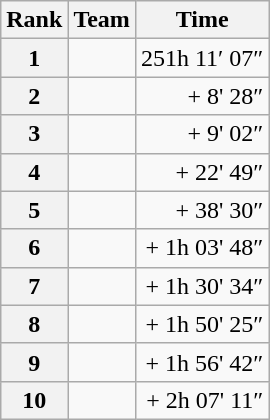<table class="wikitable">
<tr>
<th scope="col">Rank</th>
<th scope="col">Team</th>
<th scope="col">Time</th>
</tr>
<tr>
<th scope="row">1</th>
<td>  </td>
<td style="text-align:right;">251h 11′ 07″</td>
</tr>
<tr>
<th scope="row">2</th>
<td> </td>
<td style="text-align:right;">+ 8' 28″</td>
</tr>
<tr>
<th scope="row">3</th>
<td> </td>
<td style="text-align:right;">+ 9' 02″</td>
</tr>
<tr>
<th scope="row">4</th>
<td> </td>
<td style="text-align:right;">+ 22' 49″</td>
</tr>
<tr>
<th scope="row">5</th>
<td> </td>
<td style="text-align:right;">+ 38' 30″</td>
</tr>
<tr>
<th scope="row">6</th>
<td></td>
<td style="text-align:right;">+ 1h 03' 48″</td>
</tr>
<tr>
<th scope="row">7</th>
<td> </td>
<td style="text-align:right;">+ 1h 30' 34″</td>
</tr>
<tr>
<th scope="row">8</th>
<td> </td>
<td style="text-align:right;">+ 1h 50' 25″</td>
</tr>
<tr>
<th scope="row">9</th>
<td> </td>
<td style="text-align:right;">+ 1h 56' 42″</td>
</tr>
<tr>
<th scope="row">10</th>
<td> </td>
<td style="text-align:right;">+ 2h 07' 11″</td>
</tr>
</table>
